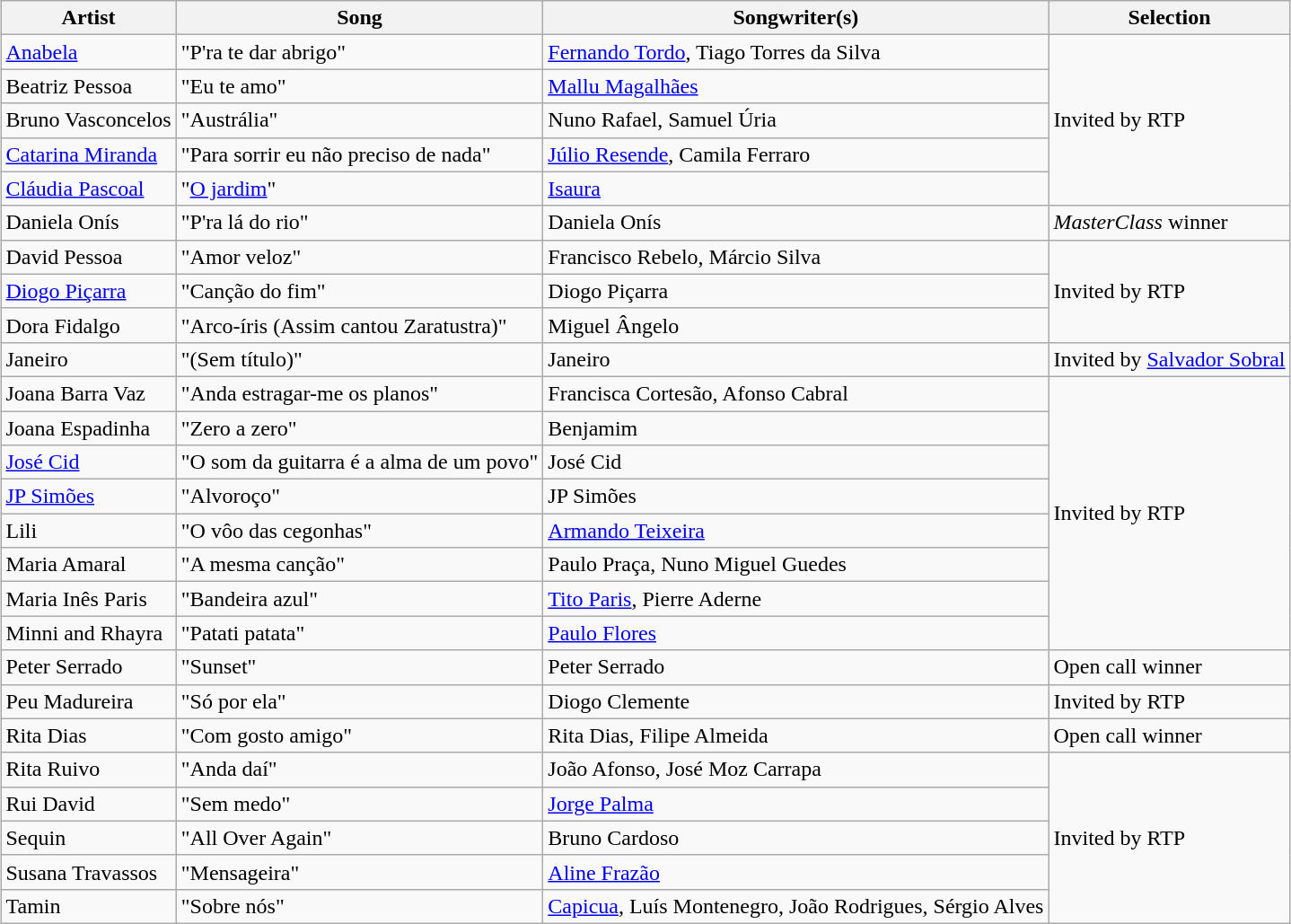<table class="sortable wikitable" style="margin: 1em auto 1em auto">
<tr>
<th>Artist</th>
<th>Song</th>
<th class="unsortable">Songwriter(s)</th>
<th>Selection</th>
</tr>
<tr>
<td><a href='#'>Anabela</a></td>
<td>"P'ra te dar abrigo"</td>
<td><a href='#'>Fernando Tordo</a>, Tiago Torres da Silva</td>
<td rowspan="5">Invited by RTP</td>
</tr>
<tr>
<td>Beatriz Pessoa</td>
<td>"Eu te amo"</td>
<td><a href='#'>Mallu Magalhães</a></td>
</tr>
<tr>
<td>Bruno Vasconcelos</td>
<td>"Austrália"</td>
<td>Nuno Rafael, Samuel Úria</td>
</tr>
<tr>
<td><a href='#'>Catarina Miranda</a></td>
<td>"Para sorrir eu não preciso de nada"</td>
<td><a href='#'>Júlio Resende</a>, Camila Ferraro</td>
</tr>
<tr>
<td><a href='#'>Cláudia Pascoal</a></td>
<td>"<a href='#'>O jardim</a>"</td>
<td><a href='#'>Isaura</a></td>
</tr>
<tr>
<td>Daniela Onís</td>
<td>"P'ra lá do rio"</td>
<td>Daniela Onís</td>
<td><em>MasterClass</em> winner</td>
</tr>
<tr>
<td>David Pessoa</td>
<td>"Amor veloz"</td>
<td>Francisco Rebelo, Márcio Silva</td>
<td rowspan="3">Invited by RTP</td>
</tr>
<tr>
<td><a href='#'>Diogo Piçarra</a></td>
<td>"Canção do fim"</td>
<td>Diogo Piçarra</td>
</tr>
<tr>
<td>Dora Fidalgo</td>
<td>"Arco-íris (Assim cantou Zaratustra)"</td>
<td>Miguel Ângelo</td>
</tr>
<tr>
<td>Janeiro</td>
<td>"(Sem título)"</td>
<td>Janeiro</td>
<td>Invited by <a href='#'>Salvador Sobral</a></td>
</tr>
<tr>
<td>Joana Barra Vaz</td>
<td>"Anda estragar-me os planos"</td>
<td>Francisca Cortesão, Afonso Cabral</td>
<td rowspan="8">Invited by RTP</td>
</tr>
<tr>
<td>Joana Espadinha</td>
<td>"Zero a zero"</td>
<td>Benjamim</td>
</tr>
<tr>
<td><a href='#'>José Cid</a></td>
<td>"O som da guitarra é a alma de um povo"</td>
<td>José Cid</td>
</tr>
<tr>
<td><a href='#'>JP Simões</a></td>
<td>"Alvoroço"</td>
<td>JP Simões</td>
</tr>
<tr>
<td>Lili</td>
<td>"O vôo das cegonhas"</td>
<td><a href='#'>Armando Teixeira</a></td>
</tr>
<tr>
<td>Maria Amaral</td>
<td>"A mesma canção"</td>
<td>Paulo Praça, Nuno Miguel Guedes</td>
</tr>
<tr>
<td>Maria Inês Paris</td>
<td>"Bandeira azul"</td>
<td><a href='#'>Tito Paris</a>, Pierre Aderne</td>
</tr>
<tr>
<td>Minni and Rhayra</td>
<td>"Patati patata"</td>
<td><a href='#'>Paulo Flores</a></td>
</tr>
<tr>
<td>Peter Serrado</td>
<td>"Sunset"</td>
<td>Peter Serrado</td>
<td>Open call winner</td>
</tr>
<tr>
<td>Peu Madureira</td>
<td>"Só por ela"</td>
<td>Diogo Clemente</td>
<td>Invited by RTP</td>
</tr>
<tr>
<td>Rita Dias</td>
<td>"Com gosto amigo"</td>
<td>Rita Dias, Filipe Almeida</td>
<td>Open call winner</td>
</tr>
<tr>
<td>Rita Ruivo</td>
<td>"Anda daí"</td>
<td>João Afonso, José Moz Carrapa</td>
<td rowspan="5">Invited by RTP</td>
</tr>
<tr>
<td>Rui David</td>
<td>"Sem medo"</td>
<td><a href='#'>Jorge Palma</a></td>
</tr>
<tr>
<td>Sequin</td>
<td>"All Over Again"</td>
<td>Bruno Cardoso</td>
</tr>
<tr>
<td>Susana Travassos</td>
<td>"Mensageira"</td>
<td><a href='#'>Aline Frazão</a></td>
</tr>
<tr>
<td>Tamin</td>
<td>"Sobre nós"</td>
<td><a href='#'>Capicua</a>, Luís Montenegro, João Rodrigues, Sérgio Alves</td>
</tr>
</table>
